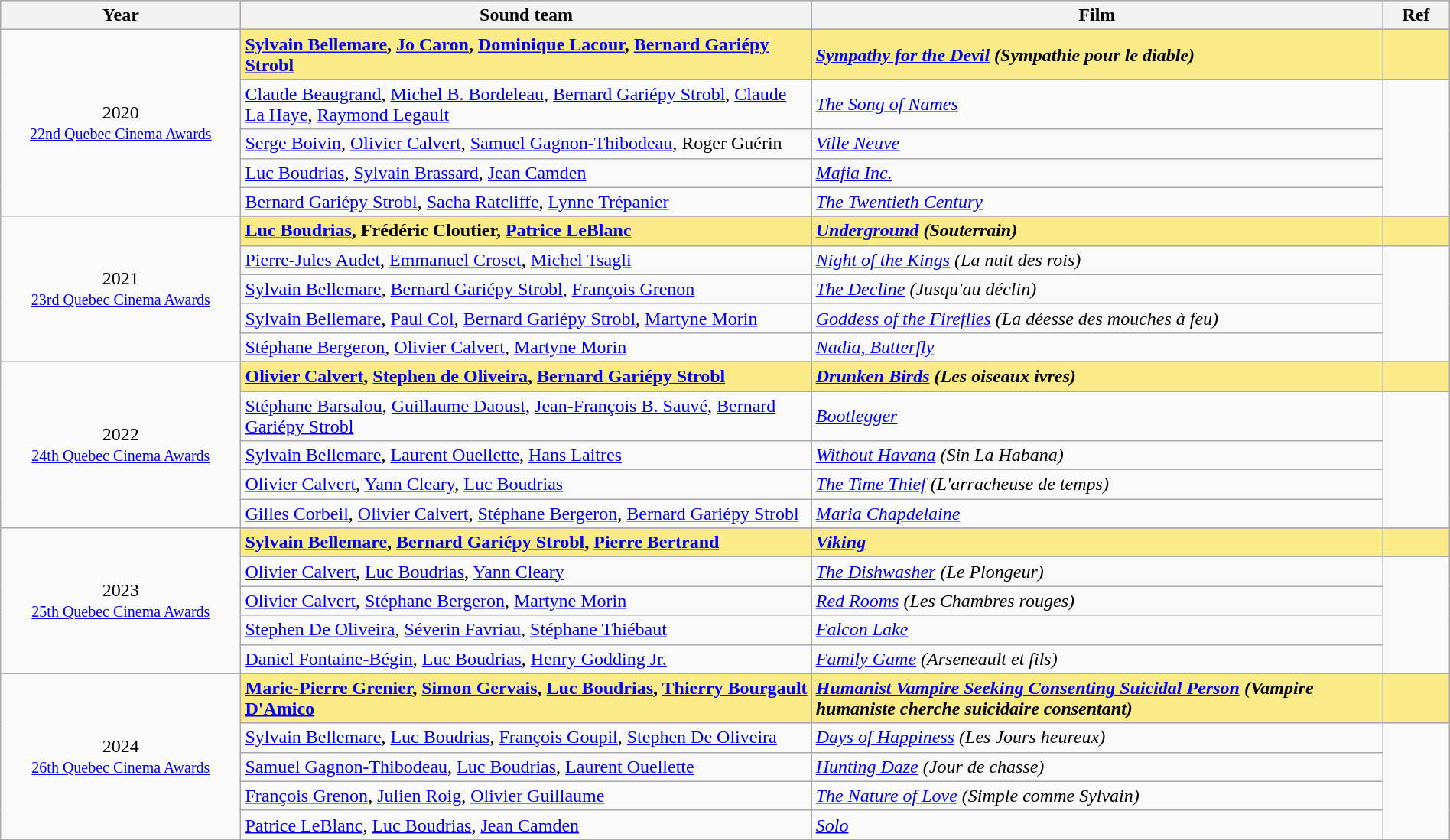<table class="wikitable" style="width:100%;">
<tr style="background:#bebebe;">
<th style="width:8%;">Year</th>
<th style="width:19%;">Sound team</th>
<th style="width:19%;">Film</th>
<th style="width:2%;">Ref</th>
</tr>
<tr>
<td rowspan="6" align="center">2020 <br> <small><a href='#'>22nd Quebec Cinema Awards</a></small></td>
</tr>
<tr style="background:#FAEB86">
<td><strong><a href='#'>Sylvain Bellemare</a>, <a href='#'>Jo Caron</a>, <a href='#'>Dominique Lacour</a>, <a href='#'>Bernard Gariépy Strobl</a></strong></td>
<td><strong><em><a href='#'>Sympathy for the Devil</a> (Sympathie pour le diable)</em></strong></td>
<td></td>
</tr>
<tr>
<td><a href='#'>Claude Beaugrand</a>, <a href='#'>Michel B. Bordeleau</a>, <a href='#'>Bernard Gariépy Strobl</a>, <a href='#'>Claude La Haye</a>, <a href='#'>Raymond Legault</a></td>
<td><em><a href='#'>The Song of Names</a></em></td>
<td rowspan=4></td>
</tr>
<tr>
<td><a href='#'>Serge Boivin</a>, <a href='#'>Olivier Calvert</a>, <a href='#'>Samuel Gagnon-Thibodeau</a>, Roger Guérin</td>
<td><em><a href='#'>Ville Neuve</a></em></td>
</tr>
<tr>
<td><a href='#'>Luc Boudrias</a>, <a href='#'>Sylvain Brassard</a>, <a href='#'>Jean Camden</a></td>
<td><em><a href='#'>Mafia Inc.</a></em></td>
</tr>
<tr>
<td><a href='#'>Bernard Gariépy Strobl</a>, <a href='#'>Sacha Ratcliffe</a>, <a href='#'>Lynne Trépanier</a></td>
<td><em><a href='#'>The Twentieth Century</a></em></td>
</tr>
<tr>
<td rowspan="6" align="center">2021<br><small><a href='#'>23rd Quebec Cinema Awards</a></small></td>
</tr>
<tr style="background:#FAEB86">
<td><strong><a href='#'>Luc Boudrias</a>, Frédéric Cloutier, <a href='#'>Patrice LeBlanc</a></strong></td>
<td><strong><em><a href='#'>Underground</a> (Souterrain)</em></strong></td>
<td></td>
</tr>
<tr>
<td><a href='#'>Pierre-Jules Audet</a>, <a href='#'>Emmanuel Croset</a>, <a href='#'>Michel Tsagli</a></td>
<td><em><a href='#'>Night of the Kings</a> (La nuit des rois)</em></td>
<td rowspan=4></td>
</tr>
<tr>
<td><a href='#'>Sylvain Bellemare</a>, <a href='#'>Bernard Gariépy Strobl</a>, <a href='#'>François Grenon</a></td>
<td><em><a href='#'>The Decline</a> (Jusqu'au déclin)</em></td>
</tr>
<tr>
<td><a href='#'>Sylvain Bellemare</a>, <a href='#'>Paul Col</a>, <a href='#'>Bernard Gariépy Strobl</a>, <a href='#'>Martyne Morin</a></td>
<td><em><a href='#'>Goddess of the Fireflies</a> (La déesse des mouches à feu)</em></td>
</tr>
<tr>
<td><a href='#'>Stéphane Bergeron</a>, <a href='#'>Olivier Calvert</a>, <a href='#'>Martyne Morin</a></td>
<td><em><a href='#'>Nadia, Butterfly</a></em></td>
</tr>
<tr>
<td rowspan="6" align="center">2022<br><small><a href='#'>24th Quebec Cinema Awards</a></small></td>
</tr>
<tr style="background:#FAEB86">
<td><strong><a href='#'>Olivier Calvert</a>, <a href='#'>Stephen de Oliveira</a>, <a href='#'>Bernard Gariépy Strobl</a></strong></td>
<td><strong><em><a href='#'>Drunken Birds</a> (Les oiseaux ivres)</em></strong></td>
<td></td>
</tr>
<tr>
<td><a href='#'>Stéphane Barsalou</a>, <a href='#'>Guillaume Daoust</a>, <a href='#'>Jean-François B. Sauvé</a>, <a href='#'>Bernard Gariépy Strobl</a></td>
<td><em><a href='#'>Bootlegger</a></em></td>
<td rowspan=4></td>
</tr>
<tr>
<td><a href='#'>Sylvain Bellemare</a>, <a href='#'>Laurent Ouellette</a>, <a href='#'>Hans Laitres</a></td>
<td><em><a href='#'>Without Havana</a> (Sin La Habana)</em></td>
</tr>
<tr>
<td><a href='#'>Olivier Calvert</a>, <a href='#'>Yann Cleary</a>, <a href='#'>Luc Boudrias</a></td>
<td><em><a href='#'>The Time Thief</a> (L'arracheuse de temps)</em></td>
</tr>
<tr>
<td><a href='#'>Gilles Corbeil</a>, <a href='#'>Olivier Calvert</a>, <a href='#'>Stéphane Bergeron</a>, <a href='#'>Bernard Gariépy Strobl</a></td>
<td><em><a href='#'>Maria Chapdelaine</a></em></td>
</tr>
<tr>
<td rowspan="6" align="center">2023<br><small><a href='#'>25th Quebec Cinema Awards</a></small></td>
</tr>
<tr style="background:#FAEB86">
<td><strong><a href='#'>Sylvain Bellemare</a>, <a href='#'>Bernard Gariépy Strobl</a>, <a href='#'>Pierre Bertrand</a></strong></td>
<td><strong><em><a href='#'>Viking</a></em></strong></td>
<td></td>
</tr>
<tr>
<td><a href='#'>Olivier Calvert</a>, <a href='#'>Luc Boudrias</a>, <a href='#'>Yann Cleary</a></td>
<td><em><a href='#'>The Dishwasher</a> (Le Plongeur)</em></td>
<td rowspan=4></td>
</tr>
<tr>
<td><a href='#'>Olivier Calvert</a>, <a href='#'>Stéphane Bergeron</a>, <a href='#'>Martyne Morin</a></td>
<td><em><a href='#'>Red Rooms</a> (Les Chambres rouges)</em></td>
</tr>
<tr>
<td><a href='#'>Stephen De Oliveira</a>, <a href='#'>Séverin Favriau</a>, <a href='#'>Stéphane Thiébaut</a></td>
<td><em><a href='#'>Falcon Lake</a></em></td>
</tr>
<tr>
<td><a href='#'>Daniel Fontaine-Bégin</a>, <a href='#'>Luc Boudrias</a>, <a href='#'>Henry Godding Jr.</a></td>
<td><em><a href='#'>Family Game</a> (Arseneault et fils)</em></td>
</tr>
<tr>
<td rowspan="6" align="center">2024<br><small><a href='#'>26th Quebec Cinema Awards</a></small></td>
</tr>
<tr style="background:#FAEB86">
<td><strong><a href='#'>Marie-Pierre Grenier</a>, <a href='#'>Simon Gervais</a>, <a href='#'>Luc Boudrias</a>, <a href='#'>Thierry Bourgault D'Amico</a></strong></td>
<td><strong><em><a href='#'>Humanist Vampire Seeking Consenting Suicidal Person</a> (Vampire humaniste cherche suicidaire consentant)</em></strong></td>
<td></td>
</tr>
<tr>
<td><a href='#'>Sylvain Bellemare</a>, <a href='#'>Luc Boudrias</a>, <a href='#'>François Goupil</a>, <a href='#'>Stephen De Oliveira</a></td>
<td><em><a href='#'>Days of Happiness</a> (Les Jours heureux)</em></td>
<td rowspan=4></td>
</tr>
<tr>
<td><a href='#'>Samuel Gagnon-Thibodeau</a>, <a href='#'>Luc Boudrias</a>, <a href='#'>Laurent Ouellette</a></td>
<td><em><a href='#'>Hunting Daze</a> (Jour de chasse)</em></td>
</tr>
<tr>
<td><a href='#'>François Grenon</a>, <a href='#'>Julien Roig</a>, <a href='#'>Olivier Guillaume</a></td>
<td><em><a href='#'>The Nature of Love</a> (Simple comme Sylvain)</em></td>
</tr>
<tr>
<td><a href='#'>Patrice LeBlanc</a>, <a href='#'>Luc Boudrias</a>, <a href='#'>Jean Camden</a></td>
<td><em><a href='#'>Solo</a></em></td>
</tr>
</table>
